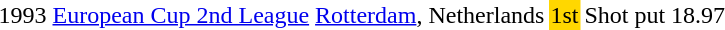<table>
<tr>
<td>1993</td>
<td><a href='#'>European Cup 2nd League</a></td>
<td><a href='#'>Rotterdam</a>, Netherlands</td>
<td bgcolor=gold>1st</td>
<td>Shot put</td>
<td>18.97</td>
</tr>
</table>
